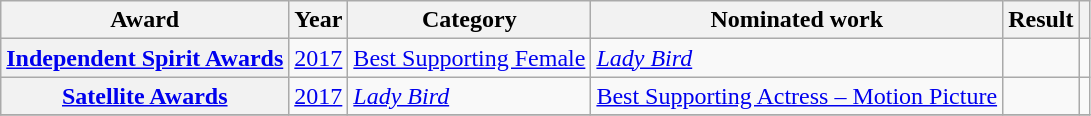<table class="wikitable sortable plainrowheaders">
<tr>
<th>Award</th>
<th>Year</th>
<th>Category</th>
<th>Nominated work</th>
<th>Result</th>
<th scope="col" class="unsortable"></th>
</tr>
<tr>
<th scope="row"><a href='#'>Independent Spirit Awards</a></th>
<td style="text-align:center;"><a href='#'>2017</a></td>
<td><a href='#'>Best Supporting Female</a></td>
<td><em><a href='#'>Lady Bird</a></em></td>
<td></td>
<td></td>
</tr>
<tr>
<th scope="row"><a href='#'>Satellite Awards</a></th>
<td style="text-align:center;"><a href='#'>2017</a></td>
<td><em><a href='#'>Lady Bird</a></em></td>
<td><a href='#'>Best Supporting Actress – Motion Picture</a></td>
<td></td>
<td></td>
</tr>
<tr>
</tr>
</table>
